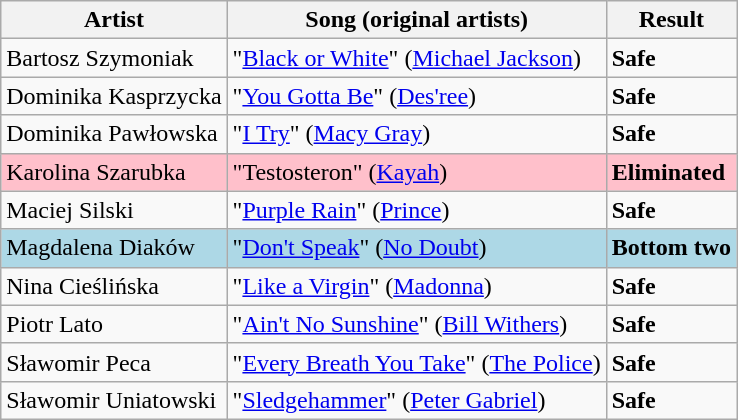<table class=wikitable>
<tr>
<th>Artist</th>
<th>Song (original artists)</th>
<th>Result</th>
</tr>
<tr>
<td>Bartosz Szymoniak</td>
<td>"<a href='#'>Black or White</a>" (<a href='#'>Michael Jackson</a>)</td>
<td><strong>Safe</strong></td>
</tr>
<tr>
<td>Dominika Kasprzycka</td>
<td>"<a href='#'>You Gotta Be</a>" (<a href='#'>Des'ree</a>)</td>
<td><strong>Safe</strong></td>
</tr>
<tr>
<td>Dominika Pawłowska</td>
<td>"<a href='#'>I Try</a>" (<a href='#'>Macy Gray</a>)</td>
<td><strong>Safe</strong></td>
</tr>
<tr style="background:pink;">
<td>Karolina Szarubka</td>
<td>"Testosteron" (<a href='#'>Kayah</a>)</td>
<td><strong>Eliminated</strong></td>
</tr>
<tr>
<td>Maciej Silski</td>
<td>"<a href='#'>Purple Rain</a>" (<a href='#'>Prince</a>)</td>
<td><strong>Safe</strong></td>
</tr>
<tr style="background:lightblue;">
<td>Magdalena Diaków</td>
<td>"<a href='#'>Don't Speak</a>" (<a href='#'>No Doubt</a>)</td>
<td><strong>Bottom two</strong></td>
</tr>
<tr>
<td>Nina Cieślińska</td>
<td>"<a href='#'>Like a Virgin</a>" (<a href='#'>Madonna</a>)</td>
<td><strong>Safe</strong></td>
</tr>
<tr>
<td>Piotr Lato</td>
<td>"<a href='#'>Ain't No Sunshine</a>" (<a href='#'>Bill Withers</a>)</td>
<td><strong>Safe</strong></td>
</tr>
<tr>
<td>Sławomir Peca</td>
<td>"<a href='#'>Every Breath You Take</a>" (<a href='#'>The Police</a>)</td>
<td><strong>Safe</strong></td>
</tr>
<tr>
<td>Sławomir Uniatowski</td>
<td>"<a href='#'>Sledgehammer</a>" (<a href='#'>Peter Gabriel</a>)</td>
<td><strong>Safe</strong></td>
</tr>
</table>
